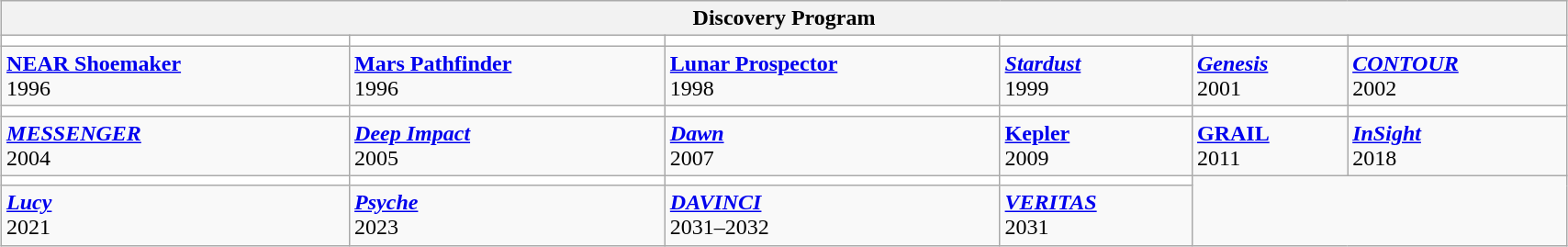<table class="wikitable" style="margin: 1em auto 1em auto; width:90%">
<tr>
<th colspan=6>Discovery Program</th>
</tr>
<tr style="background:white;">
<td></td>
<td></td>
<td></td>
<td></td>
<td></td>
<td></td>
</tr>
<tr>
<td><strong><a href='#'>NEAR Shoemaker</a></strong><br>1996</td>
<td><strong><a href='#'>Mars Pathfinder</a></strong><br>1996</td>
<td><strong><a href='#'>Lunar Prospector</a></strong><br>1998</td>
<td><strong><em><a href='#'>Stardust</a></em></strong><br>1999</td>
<td><strong><em><a href='#'>Genesis</a></em></strong><br>2001</td>
<td><strong><em><a href='#'>CONTOUR</a></em></strong><br>2002</td>
</tr>
<tr style="background:white;">
<td></td>
<td></td>
<td></td>
<td></td>
<td></td>
<td></td>
</tr>
<tr>
<td><strong><em><a href='#'>MESSENGER</a></em></strong><br>2004</td>
<td><strong><em><a href='#'>Deep Impact</a></em></strong><br>2005</td>
<td><strong><em><a href='#'>Dawn</a></em></strong><br>2007</td>
<td><strong><a href='#'>Kepler</a></strong><br>2009</td>
<td><strong><a href='#'>GRAIL</a></strong><br>2011</td>
<td><strong><em><a href='#'>InSight</a></em></strong><br>2018</td>
</tr>
<tr style="background:white;">
<td></td>
<td></td>
<td></td>
<td></td>
</tr>
<tr>
<td><strong><em><a href='#'>Lucy</a></em></strong><br>2021</td>
<td><strong><em><a href='#'>Psyche</a></em></strong><br>2023</td>
<td><strong><em><a href='#'>DAVINCI</a></em></strong><br>2031–2032</td>
<td><strong><em><a href='#'>VERITAS</a></em></strong><br>2031</td>
</tr>
</table>
